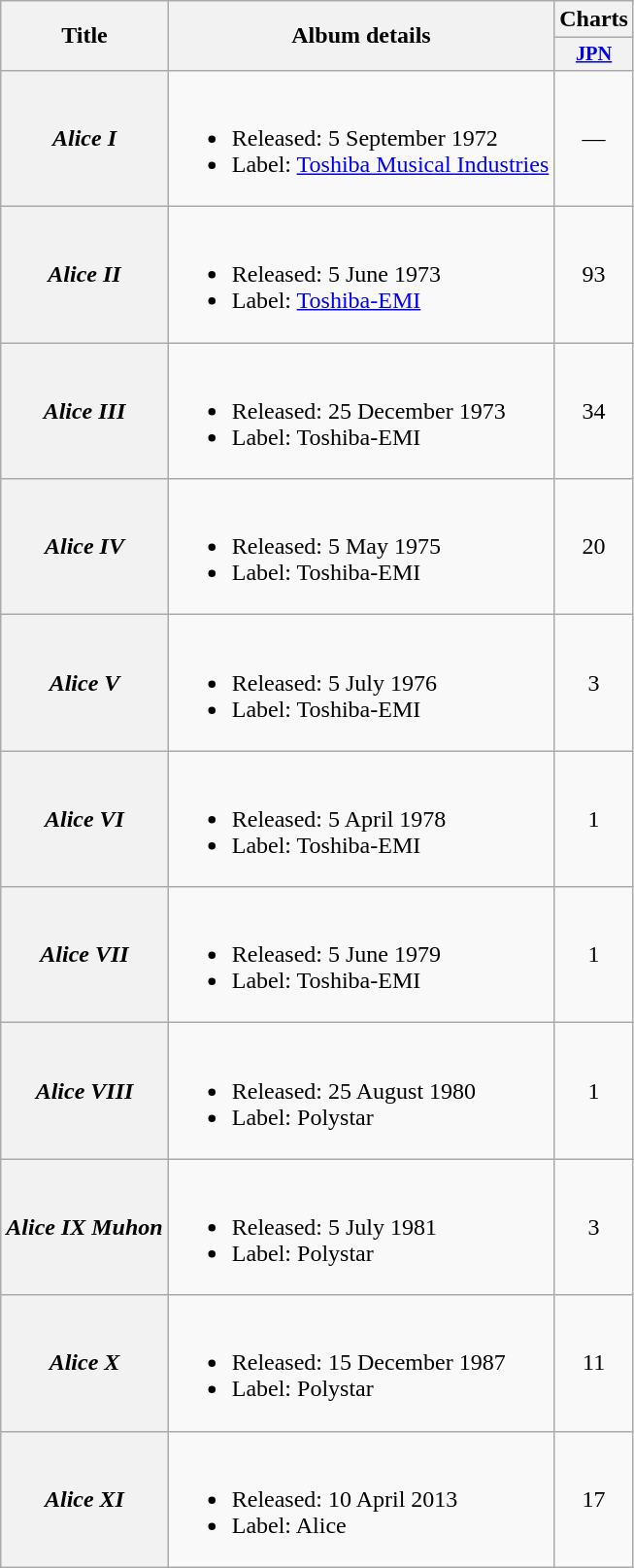<table class="wikitable plainrowheaders">
<tr>
<th rowspan="2">Title</th>
<th rowspan="2">Album details</th>
<th>Charts</th>
</tr>
<tr>
<th style="width:3em;font-size:85%;"><a href='#'>JPN</a></th>
</tr>
<tr>
<th scope="row"><em>Alice I</em></th>
<td><br><ul><li>Released: 5 September 1972</li><li>Label: <a href='#'>Toshiba Musical Industries</a></li></ul></td>
<td align="center">—</td>
</tr>
<tr>
<th scope="row"><em>Alice II</em></th>
<td><br><ul><li>Released: 5 June 1973</li><li>Label: <a href='#'>Toshiba-EMI</a></li></ul></td>
<td align="center">93</td>
</tr>
<tr>
<th scope="row"><em>Alice III</em></th>
<td><br><ul><li>Released: 25 December 1973</li><li>Label: Toshiba-EMI</li></ul></td>
<td align="center">34</td>
</tr>
<tr>
<th scope="row"><em>Alice IV</em></th>
<td><br><ul><li>Released: 5 May 1975</li><li>Label: Toshiba-EMI</li></ul></td>
<td align="center">20</td>
</tr>
<tr>
<th scope="row"><em>Alice V</em></th>
<td><br><ul><li>Released: 5 July 1976</li><li>Label: Toshiba-EMI</li></ul></td>
<td align="center">3</td>
</tr>
<tr>
<th scope="row"><em>Alice VI</em></th>
<td><br><ul><li>Released: 5 April 1978</li><li>Label: Toshiba-EMI</li></ul></td>
<td align="center">1</td>
</tr>
<tr>
<th scope="row"><em>Alice VII</em></th>
<td><br><ul><li>Released: 5 June 1979</li><li>Label: Toshiba-EMI</li></ul></td>
<td align="center">1</td>
</tr>
<tr>
<th scope="row"><em>Alice VIII</em></th>
<td><br><ul><li>Released: 25 August 1980</li><li>Label: Polystar</li></ul></td>
<td align="center">1</td>
</tr>
<tr>
<th scope="row"><em>Alice IX Muhon</em></th>
<td><br><ul><li>Released: 5 July 1981</li><li>Label: Polystar</li></ul></td>
<td align="center">3</td>
</tr>
<tr>
<th scope="row"><em>Alice X</em></th>
<td><br><ul><li>Released: 15 December 1987</li><li>Label: Polystar</li></ul></td>
<td align="center">11</td>
</tr>
<tr>
<th scope="row"><em>Alice XI</em></th>
<td><br><ul><li>Released: 10 April 2013</li><li>Label: Alice</li></ul></td>
<td align="center">17</td>
</tr>
</table>
